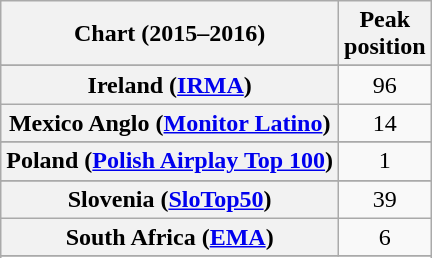<table class="wikitable plainrowheaders sortable" style="text-align:center">
<tr>
<th scope="col">Chart (2015–2016)</th>
<th scope="col">Peak<br>position</th>
</tr>
<tr>
</tr>
<tr>
</tr>
<tr>
</tr>
<tr>
</tr>
<tr>
</tr>
<tr>
</tr>
<tr>
</tr>
<tr>
<th scope="row">Ireland (<a href='#'>IRMA</a>)</th>
<td>96</td>
</tr>
<tr>
<th scope="row">Mexico Anglo (<a href='#'>Monitor Latino</a>)</th>
<td>14</td>
</tr>
<tr>
</tr>
<tr>
</tr>
<tr>
</tr>
<tr>
<th scope="row">Poland (<a href='#'>Polish Airplay Top 100</a>)</th>
<td>1</td>
</tr>
<tr>
</tr>
<tr>
</tr>
<tr>
</tr>
<tr>
</tr>
<tr>
<th scope="row">Slovenia (<a href='#'>SloTop50</a>)</th>
<td>39</td>
</tr>
<tr>
<th scope="row">South Africa (<a href='#'>EMA</a>)</th>
<td>6</td>
</tr>
<tr>
</tr>
<tr>
</tr>
<tr>
</tr>
<tr>
</tr>
<tr>
</tr>
<tr>
</tr>
<tr>
</tr>
<tr>
</tr>
<tr>
</tr>
<tr>
</tr>
<tr>
</tr>
</table>
